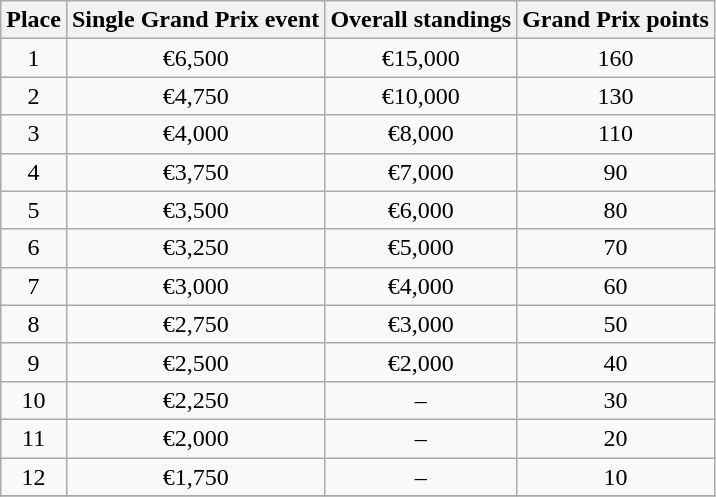<table class="wikitable" style="text-align: center;">
<tr>
<th>Place</th>
<th>Single Grand Prix event</th>
<th>Overall standings</th>
<th>Grand Prix points</th>
</tr>
<tr>
<td>1</td>
<td>€6,500</td>
<td>€15,000</td>
<td>160</td>
</tr>
<tr>
<td>2</td>
<td>€4,750</td>
<td>€10,000</td>
<td>130</td>
</tr>
<tr>
<td>3</td>
<td>€4,000</td>
<td>€8,000</td>
<td>110</td>
</tr>
<tr>
<td>4</td>
<td>€3,750</td>
<td>€7,000</td>
<td>90</td>
</tr>
<tr>
<td>5</td>
<td>€3,500</td>
<td>€6,000</td>
<td>80</td>
</tr>
<tr>
<td>6</td>
<td>€3,250</td>
<td>€5,000</td>
<td>70</td>
</tr>
<tr>
<td>7</td>
<td>€3,000</td>
<td>€4,000</td>
<td>60</td>
</tr>
<tr>
<td>8</td>
<td>€2,750</td>
<td>€3,000</td>
<td>50</td>
</tr>
<tr>
<td>9</td>
<td>€2,500</td>
<td>€2,000</td>
<td>40</td>
</tr>
<tr>
<td>10</td>
<td>€2,250</td>
<td>–</td>
<td>30</td>
</tr>
<tr>
<td>11</td>
<td>€2,000</td>
<td>–</td>
<td>20</td>
</tr>
<tr>
<td>12</td>
<td>€1,750</td>
<td>–</td>
<td>10</td>
</tr>
<tr>
</tr>
</table>
